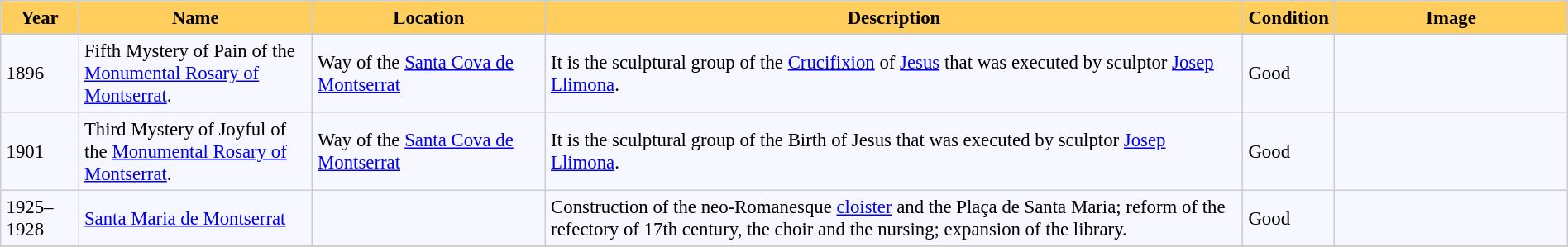<table bgcolor="#f7f8ff" cellpadding="4" cellspacing="0" border="1" style="font-size: 95%; border: #cccccc solid 1px; border-collapse: collapse;">
<tr>
<th width="5%" style="background:#ffce5d;">Year</th>
<th width="15%" style="background:#ffce5d;">Name</th>
<th width="15%" style="background:#ffce5d;">Location</th>
<th width="45%" style="background:#ffce5d;">Description</th>
<th width="5%" style="background:#ffce5d;">Condition</th>
<th width="15%" style="background:#ffce5d;">Image</th>
</tr>
<tr ---->
</tr>
<tr>
<td>1896</td>
<td>Fifth Mystery of Pain of the <a href='#'>Monumental Rosary of Montserrat</a>.</td>
<td>Way of the <a href='#'>Santa Cova de Montserrat</a></td>
<td>It is the sculptural group of the <a href='#'>Crucifixion</a> of <a href='#'>Jesus</a> that was executed by sculptor <a href='#'>Josep Llimona</a>.</td>
<td>Good</td>
<td></td>
</tr>
<tr>
<td>1901</td>
<td>Third Mystery of Joyful  of the <a href='#'>Monumental Rosary of Montserrat</a>.</td>
<td>Way of the <a href='#'>Santa Cova de Montserrat</a></td>
<td>It is the sculptural group of the Birth of Jesus that was executed by sculptor <a href='#'>Josep Llimona</a>.</td>
<td>Good</td>
<td></td>
</tr>
<tr>
<td>1925–1928</td>
<td><a href='#'>Santa Maria de Montserrat</a></td>
<td><small></small></td>
<td>Construction of the neo-Romanesque <a href='#'>cloister</a> and the Plaça de Santa Maria; reform of the refectory of 17th century, the choir and the nursing; expansion of the library.</td>
<td>Good</td>
<td></td>
</tr>
<tr>
</tr>
</table>
